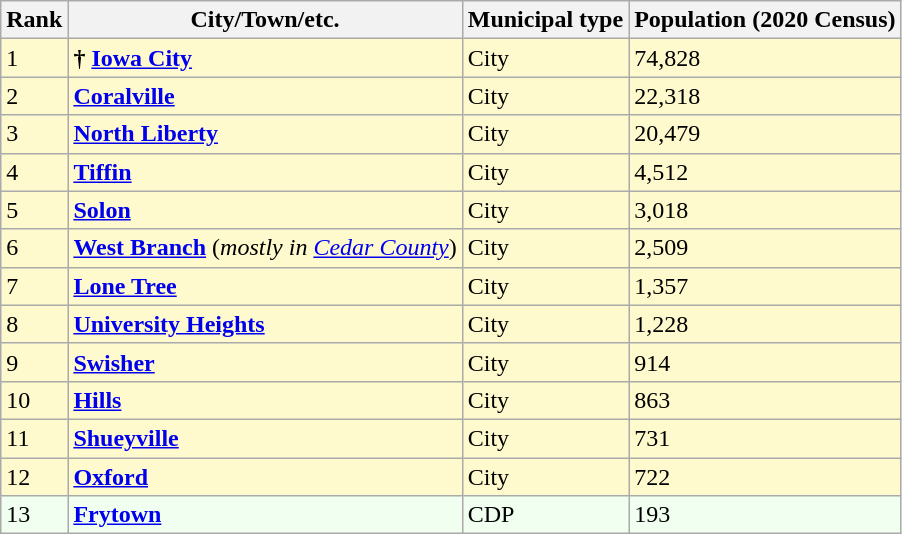<table class="wikitable sortable">
<tr>
<th>Rank</th>
<th>City/Town/etc.</th>
<th>Municipal type</th>
<th>Population (2020 Census)</th>
</tr>
<tr style="background-color:#FFFACD;">
<td>1</td>
<td><strong>†</strong> <strong><a href='#'>Iowa City</a></strong></td>
<td>City</td>
<td>74,828</td>
</tr>
<tr style="background-color:#FFFACD;">
<td>2</td>
<td><strong><a href='#'>Coralville</a></strong></td>
<td>City</td>
<td>22,318</td>
</tr>
<tr style="background-color:#FFFACD;">
<td>3</td>
<td><strong><a href='#'>North Liberty</a></strong></td>
<td>City</td>
<td>20,479</td>
</tr>
<tr style="background-color:#FFFACD;">
<td>4</td>
<td><strong><a href='#'>Tiffin</a></strong></td>
<td>City</td>
<td>4,512</td>
</tr>
<tr style="background-color:#FFFACD;">
<td>5</td>
<td><strong><a href='#'>Solon</a></strong></td>
<td>City</td>
<td>3,018</td>
</tr>
<tr style="background-color:#FFFACD;">
<td>6</td>
<td><strong><a href='#'>West Branch</a></strong> (<em>mostly in <a href='#'>Cedar County</a></em>)</td>
<td>City</td>
<td>2,509</td>
</tr>
<tr style="background-color:#FFFACD;">
<td>7</td>
<td><strong><a href='#'>Lone Tree</a></strong></td>
<td>City</td>
<td>1,357</td>
</tr>
<tr style="background-color:#FFFACD;">
<td>8</td>
<td><strong><a href='#'>University Heights</a></strong></td>
<td>City</td>
<td>1,228</td>
</tr>
<tr style="background-color:#FFFACD;">
<td>9</td>
<td><strong><a href='#'>Swisher</a></strong></td>
<td>City</td>
<td>914</td>
</tr>
<tr style="background-color:#FFFACD;">
<td>10</td>
<td><strong><a href='#'>Hills</a></strong></td>
<td>City</td>
<td>863</td>
</tr>
<tr style="background-color:#FFFACD;">
<td>11</td>
<td><strong><a href='#'>Shueyville</a></strong></td>
<td>City</td>
<td>731</td>
</tr>
<tr style="background-color:#FFFACD;">
<td>12</td>
<td><strong><a href='#'>Oxford</a></strong></td>
<td>City</td>
<td>722</td>
</tr>
<tr style="background-color:#F0FFF0;">
<td>13</td>
<td><strong><a href='#'>Frytown</a></strong></td>
<td>CDP</td>
<td>193</td>
</tr>
</table>
